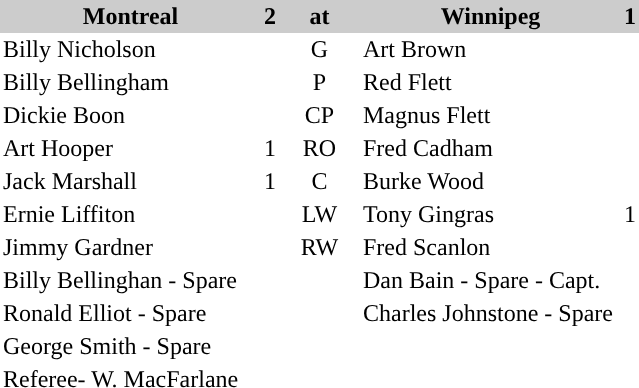<table cellpadding=2 cellspacing=0 border=0>
<tr bgcolor=#cccccc>
<th width=170>Montreal</th>
<th>2</th>
<th width=50>at</th>
<th width=170>Winnipeg</th>
<th>1</th>
</tr>
<tr>
<td>Billy Nicholson</td>
<td></td>
<td align=center>G</td>
<td>Art Brown</td>
<td></td>
<td></td>
</tr>
<tr>
<td>Billy Bellingham</td>
<td></td>
<td align=center>P</td>
<td>Red Flett</td>
<td></td>
<td></td>
</tr>
<tr>
<td>Dickie Boon</td>
<td></td>
<td align=center>CP</td>
<td>Magnus Flett</td>
<td></td>
<td></td>
</tr>
<tr>
<td>Art Hooper</td>
<td>1</td>
<td align=center>RO</td>
<td>Fred Cadham</td>
<td></td>
<td></td>
</tr>
<tr>
<td>Jack Marshall</td>
<td>1</td>
<td align=center>C</td>
<td>Burke Wood</td>
<td></td>
<td></td>
</tr>
<tr>
<td>Ernie Liffiton</td>
<td></td>
<td align=center>LW</td>
<td>Tony Gingras</td>
<td>1</td>
<td></td>
</tr>
<tr>
<td>Jimmy Gardner</td>
<td></td>
<td align=center>RW</td>
<td>Fred Scanlon</td>
<td></td>
<td></td>
</tr>
<tr>
<td>Billy Bellinghan - Spare</td>
<td></td>
<td align=center></td>
<td>Dan Bain - Spare - Capt.</td>
<td></td>
<td></td>
</tr>
<tr>
<td>Ronald Elliot - Spare</td>
<td></td>
<td align=center></td>
<td>Charles Johnstone - Spare</td>
<td></td>
<td></td>
</tr>
<tr>
<td>George Smith - Spare</td>
<td></td>
<td align=center></td>
<td></td>
<td></td>
<td></td>
</tr>
<tr>
<td colspan="5">Referee- W. MacFarlane</td>
</tr>
<tr>
</tr>
</table>
